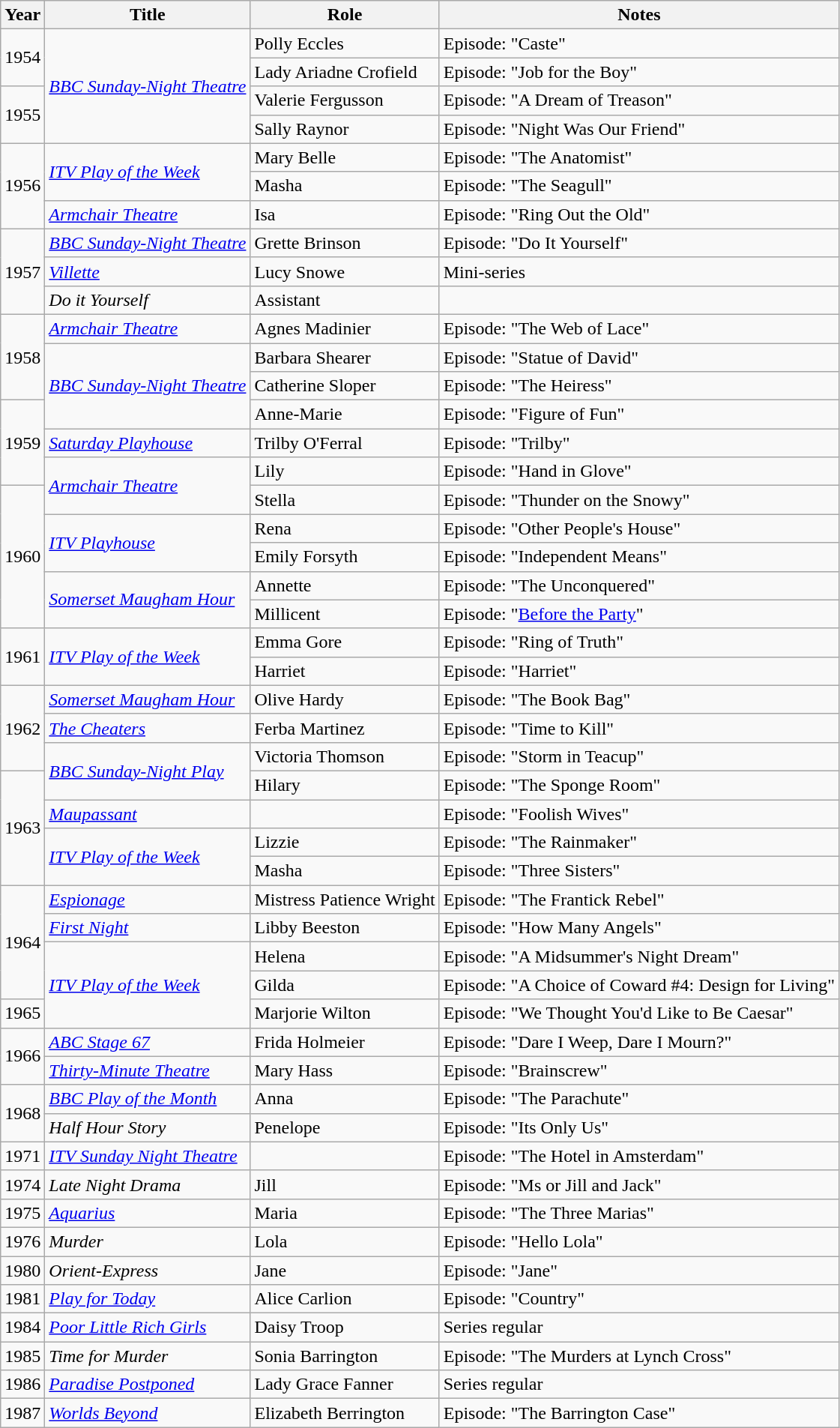<table class="wikitable">
<tr>
<th>Year</th>
<th>Title</th>
<th>Role</th>
<th>Notes</th>
</tr>
<tr>
<td rowspan="2">1954</td>
<td rowspan="4"><em><a href='#'>BBC Sunday-Night Theatre</a></em></td>
<td>Polly Eccles</td>
<td>Episode: "Caste"</td>
</tr>
<tr>
<td>Lady Ariadne Crofield</td>
<td>Episode: "Job for the Boy"</td>
</tr>
<tr>
<td rowspan="2">1955</td>
<td>Valerie Fergusson</td>
<td>Episode: "A Dream of Treason"</td>
</tr>
<tr>
<td>Sally Raynor</td>
<td>Episode: "Night Was Our Friend"</td>
</tr>
<tr>
<td rowspan="3">1956</td>
<td rowspan="2"><em><a href='#'>ITV Play of the Week</a></em></td>
<td>Mary Belle</td>
<td>Episode: "The Anatomist"</td>
</tr>
<tr>
<td>Masha</td>
<td>Episode: "The Seagull"</td>
</tr>
<tr>
<td><em><a href='#'>Armchair Theatre</a></em></td>
<td>Isa</td>
<td>Episode: "Ring Out the Old"</td>
</tr>
<tr>
<td rowspan="3">1957</td>
<td><em><a href='#'>BBC Sunday-Night Theatre</a></em></td>
<td>Grette Brinson</td>
<td>Episode: "Do It Yourself"</td>
</tr>
<tr>
<td><em><a href='#'>Villette</a></em></td>
<td>Lucy Snowe</td>
<td>Mini-series</td>
</tr>
<tr>
<td><em>Do it Yourself</em></td>
<td>Assistant</td>
<td></td>
</tr>
<tr>
<td rowspan="3">1958</td>
<td><em><a href='#'>Armchair Theatre</a></em></td>
<td>Agnes Madinier</td>
<td>Episode: "The Web of Lace"</td>
</tr>
<tr>
<td rowspan="3"><em><a href='#'>BBC Sunday-Night Theatre</a></em></td>
<td>Barbara Shearer</td>
<td>Episode: "Statue of David"</td>
</tr>
<tr>
<td>Catherine Sloper</td>
<td>Episode: "The Heiress"</td>
</tr>
<tr>
<td rowspan="3">1959</td>
<td>Anne-Marie</td>
<td>Episode: "Figure of Fun"</td>
</tr>
<tr>
<td><em><a href='#'>Saturday Playhouse</a></em></td>
<td>Trilby O'Ferral</td>
<td>Episode: "Trilby"</td>
</tr>
<tr>
<td rowspan="2"><em><a href='#'>Armchair Theatre</a></em></td>
<td>Lily</td>
<td>Episode: "Hand in Glove"</td>
</tr>
<tr>
<td rowspan="5">1960</td>
<td>Stella</td>
<td>Episode: "Thunder on the Snowy"</td>
</tr>
<tr>
<td rowspan="2"><em><a href='#'>ITV Playhouse</a></em></td>
<td>Rena</td>
<td>Episode: "Other People's House"</td>
</tr>
<tr>
<td>Emily Forsyth</td>
<td>Episode: "Independent Means"</td>
</tr>
<tr>
<td rowspan="2"><em><a href='#'>Somerset Maugham Hour</a></em></td>
<td>Annette</td>
<td>Episode: "The Unconquered"</td>
</tr>
<tr>
<td>Millicent</td>
<td>Episode: "<a href='#'>Before the Party</a>"</td>
</tr>
<tr>
<td rowspan="2">1961</td>
<td rowspan="2"><em><a href='#'>ITV Play of the Week</a></em></td>
<td>Emma Gore</td>
<td>Episode: "Ring of Truth"</td>
</tr>
<tr>
<td>Harriet</td>
<td>Episode: "Harriet"</td>
</tr>
<tr>
<td rowspan="3">1962</td>
<td><em><a href='#'>Somerset Maugham Hour</a></em></td>
<td>Olive Hardy</td>
<td>Episode: "The Book Bag"</td>
</tr>
<tr>
<td><em><a href='#'>The Cheaters</a></em></td>
<td>Ferba Martinez</td>
<td>Episode: "Time to Kill"</td>
</tr>
<tr>
<td rowspan="2"><em><a href='#'>BBC Sunday-Night Play</a></em></td>
<td>Victoria Thomson</td>
<td>Episode: "Storm in Teacup"</td>
</tr>
<tr>
<td rowspan="4">1963</td>
<td>Hilary</td>
<td>Episode: "The Sponge Room"</td>
</tr>
<tr>
<td><em><a href='#'>Maupassant</a></em></td>
<td></td>
<td>Episode: "Foolish Wives"</td>
</tr>
<tr>
<td rowspan="2"><em><a href='#'>ITV Play of the Week</a></em></td>
<td>Lizzie</td>
<td>Episode: "The Rainmaker"</td>
</tr>
<tr>
<td>Masha</td>
<td>Episode: "Three Sisters"</td>
</tr>
<tr>
<td rowspan="4">1964</td>
<td><em><a href='#'>Espionage</a></em></td>
<td>Mistress Patience Wright</td>
<td>Episode: "The Frantick Rebel"</td>
</tr>
<tr>
<td><em><a href='#'>First Night</a></em></td>
<td>Libby Beeston</td>
<td>Episode: "How Many Angels"</td>
</tr>
<tr>
<td rowspan="3"><em><a href='#'>ITV Play of the Week</a></em></td>
<td>Helena</td>
<td>Episode: "A Midsummer's Night Dream"</td>
</tr>
<tr>
<td>Gilda</td>
<td>Episode: "A Choice of Coward #4: Design for Living"</td>
</tr>
<tr>
<td>1965</td>
<td>Marjorie Wilton</td>
<td>Episode: "We Thought You'd Like to Be Caesar"</td>
</tr>
<tr>
<td rowspan="2">1966</td>
<td><em><a href='#'>ABC Stage 67</a></em></td>
<td>Frida Holmeier</td>
<td>Episode: "Dare I Weep, Dare I Mourn?"</td>
</tr>
<tr>
<td><em><a href='#'>Thirty-Minute Theatre</a></em></td>
<td>Mary Hass</td>
<td>Episode: "Brainscrew"</td>
</tr>
<tr>
<td rowspan="2">1968</td>
<td><em><a href='#'>BBC Play of the Month</a></em></td>
<td>Anna</td>
<td>Episode: "The Parachute"</td>
</tr>
<tr>
<td><em>Half Hour Story</em></td>
<td>Penelope</td>
<td>Episode: "Its Only Us"</td>
</tr>
<tr>
<td>1971</td>
<td><em><a href='#'>ITV Sunday Night Theatre</a></em></td>
<td></td>
<td>Episode: "The Hotel in Amsterdam"</td>
</tr>
<tr>
<td>1974</td>
<td><em>Late Night Drama</em></td>
<td>Jill</td>
<td>Episode: "Ms or Jill and Jack"</td>
</tr>
<tr>
<td>1975</td>
<td><em><a href='#'>Aquarius</a></em></td>
<td>Maria</td>
<td>Episode: "The Three Marias"</td>
</tr>
<tr>
<td>1976</td>
<td><em>Murder</em></td>
<td>Lola</td>
<td>Episode: "Hello Lola"</td>
</tr>
<tr>
<td>1980</td>
<td><em>Orient-Express</em></td>
<td>Jane</td>
<td>Episode: "Jane"</td>
</tr>
<tr>
<td>1981</td>
<td><em><a href='#'>Play for Today</a></em></td>
<td>Alice Carlion</td>
<td>Episode: "Country"</td>
</tr>
<tr>
<td>1984</td>
<td><em><a href='#'>Poor Little Rich Girls</a></em></td>
<td>Daisy Troop</td>
<td>Series regular</td>
</tr>
<tr>
<td>1985</td>
<td><em>Time for Murder</em></td>
<td>Sonia Barrington</td>
<td>Episode: "The Murders at Lynch Cross"</td>
</tr>
<tr>
<td>1986</td>
<td><em><a href='#'>Paradise Postponed</a></em></td>
<td>Lady Grace Fanner</td>
<td>Series regular</td>
</tr>
<tr>
<td>1987</td>
<td><em><a href='#'>Worlds Beyond</a></em></td>
<td>Elizabeth Berrington</td>
<td>Episode: "The Barrington Case"</td>
</tr>
</table>
